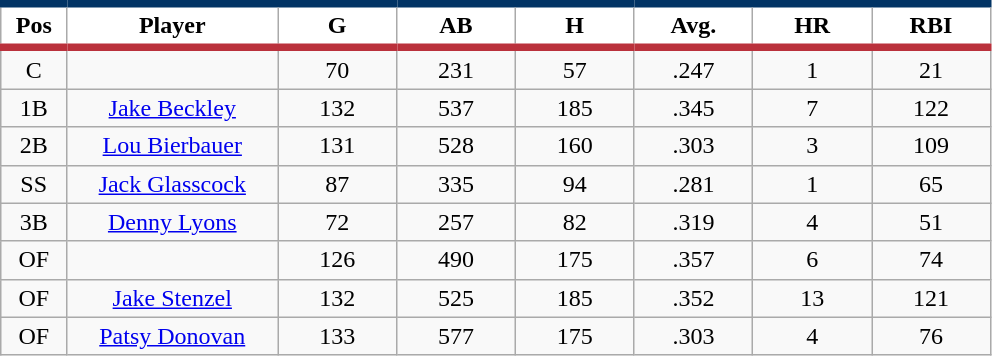<table class="wikitable sortable">
<tr>
<th style="background:#FFFFFF; border-top:#023465 5px solid; border-bottom:#ba313c 5px solid;" width="5%">Pos</th>
<th style="background:#FFFFFF; border-top:#023465 5px solid; border-bottom:#ba313c 5px solid;" width="16%">Player</th>
<th style="background:#FFFFFF; border-top:#023465 5px solid; border-bottom:#ba313c 5px solid;" width="9%">G</th>
<th style="background:#FFFFFF; border-top:#023465 5px solid; border-bottom:#ba313c 5px solid;" width="9%">AB</th>
<th style="background:#FFFFFF; border-top:#023465 5px solid; border-bottom:#ba313c 5px solid;" width="9%">H</th>
<th style="background:#FFFFFF; border-top:#023465 5px solid; border-bottom:#ba313c 5px solid;" width="9%">Avg.</th>
<th style="background:#FFFFFF; border-top:#023465 5px solid; border-bottom:#ba313c 5px solid;" width="9%">HR</th>
<th style="background:#FFFFFF; border-top:#023465 5px solid; border-bottom:#ba313c 5px solid;" width="9%">RBI</th>
</tr>
<tr align="center">
<td>C</td>
<td></td>
<td>70</td>
<td>231</td>
<td>57</td>
<td>.247</td>
<td>1</td>
<td>21</td>
</tr>
<tr align="center">
<td>1B</td>
<td><a href='#'>Jake Beckley</a></td>
<td>132</td>
<td>537</td>
<td>185</td>
<td>.345</td>
<td>7</td>
<td>122</td>
</tr>
<tr align=center>
<td>2B</td>
<td><a href='#'>Lou Bierbauer</a></td>
<td>131</td>
<td>528</td>
<td>160</td>
<td>.303</td>
<td>3</td>
<td>109</td>
</tr>
<tr align=center>
<td>SS</td>
<td><a href='#'>Jack Glasscock</a></td>
<td>87</td>
<td>335</td>
<td>94</td>
<td>.281</td>
<td>1</td>
<td>65</td>
</tr>
<tr align=center>
<td>3B</td>
<td><a href='#'>Denny Lyons</a></td>
<td>72</td>
<td>257</td>
<td>82</td>
<td>.319</td>
<td>4</td>
<td>51</td>
</tr>
<tr align=center>
<td>OF</td>
<td></td>
<td>126</td>
<td>490</td>
<td>175</td>
<td>.357</td>
<td>6</td>
<td>74</td>
</tr>
<tr align="center">
<td>OF</td>
<td><a href='#'>Jake Stenzel</a></td>
<td>132</td>
<td>525</td>
<td>185</td>
<td>.352</td>
<td>13</td>
<td>121</td>
</tr>
<tr align=center>
<td>OF</td>
<td><a href='#'>Patsy Donovan</a></td>
<td>133</td>
<td>577</td>
<td>175</td>
<td>.303</td>
<td>4</td>
<td>76</td>
</tr>
</table>
